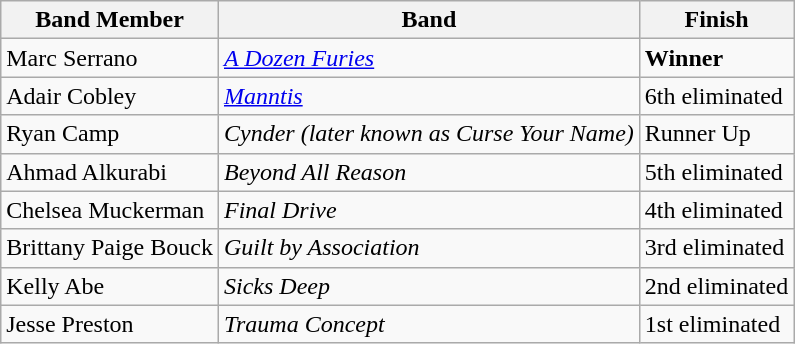<table class="wikitable sortable">
<tr>
<th>Band Member</th>
<th>Band</th>
<th>Finish</th>
</tr>
<tr>
<td>Marc Serrano</td>
<td><em><a href='#'>A Dozen Furies</a></em></td>
<td><strong>Winner</strong></td>
</tr>
<tr>
<td>Adair Cobley</td>
<td><em><a href='#'>Manntis</a></em></td>
<td>6th eliminated</td>
</tr>
<tr>
<td>Ryan Camp</td>
<td><em>Cynder (later known as Curse Your Name)</em></td>
<td>Runner Up</td>
</tr>
<tr>
<td>Ahmad Alkurabi</td>
<td><em>Beyond All Reason</em></td>
<td>5th eliminated</td>
</tr>
<tr>
<td>Chelsea Muckerman</td>
<td><em>Final Drive</em></td>
<td>4th eliminated</td>
</tr>
<tr>
<td>Brittany Paige Bouck</td>
<td><em>Guilt by Association</em></td>
<td>3rd eliminated</td>
</tr>
<tr>
<td>Kelly Abe</td>
<td><em>Sicks Deep</em></td>
<td>2nd eliminated</td>
</tr>
<tr>
<td>Jesse Preston</td>
<td><em>Trauma Concept</em></td>
<td>1st eliminated</td>
</tr>
</table>
